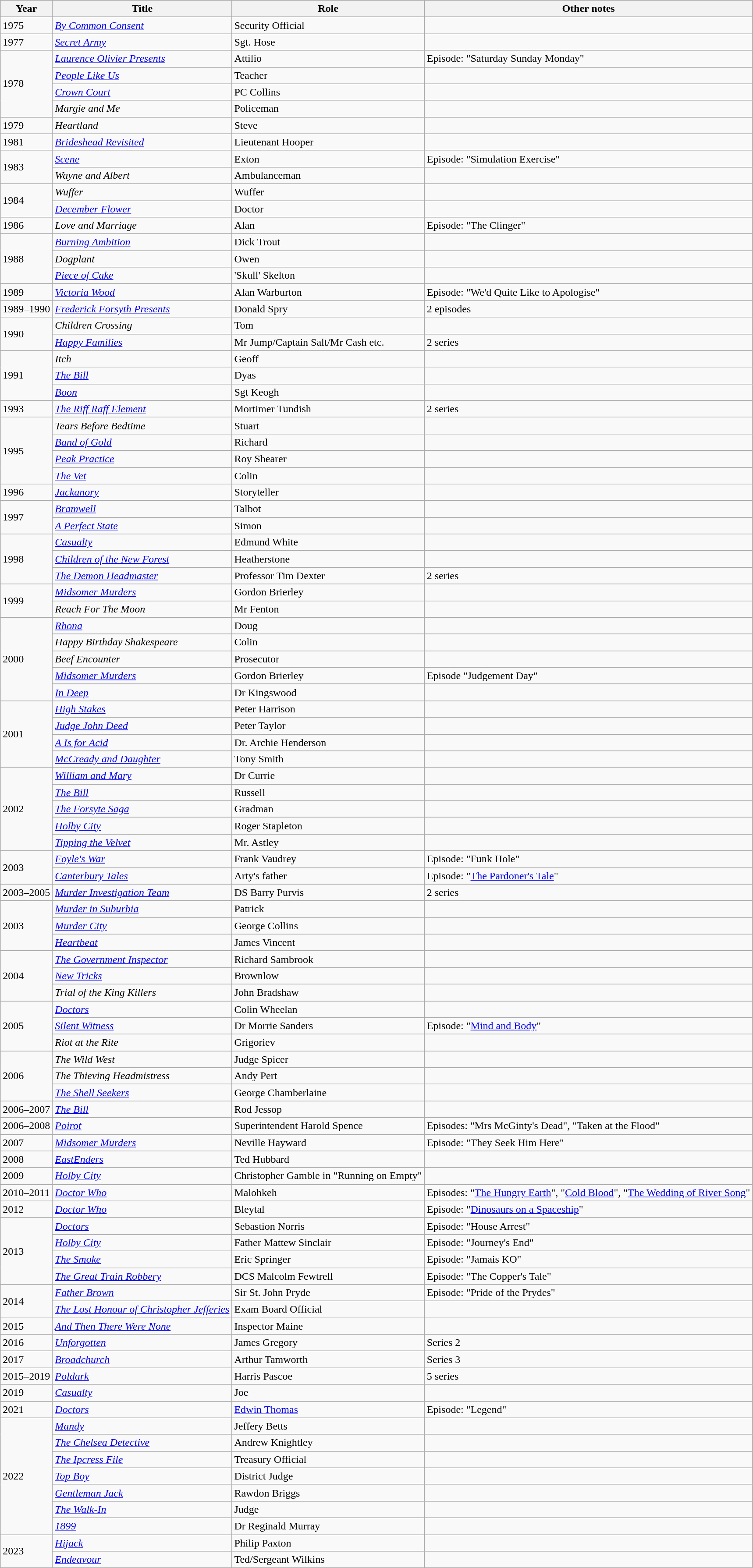<table class="wikitable">
<tr style="background:#b0c4de; text-align:center;">
<th>Year</th>
<th>Title</th>
<th>Role</th>
<th>Other notes</th>
</tr>
<tr>
<td>1975</td>
<td><em><a href='#'>By Common Consent</a></em></td>
<td>Security Official</td>
<td></td>
</tr>
<tr>
<td>1977</td>
<td><em><a href='#'>Secret Army</a></em></td>
<td>Sgt. Hose</td>
<td></td>
</tr>
<tr>
<td rowspan="4">1978</td>
<td><em><a href='#'>Laurence Olivier Presents</a></em></td>
<td>Attilio</td>
<td>Episode: "Saturday Sunday Monday"</td>
</tr>
<tr>
<td><em><a href='#'>People Like Us</a></em></td>
<td>Teacher</td>
<td></td>
</tr>
<tr>
<td><em><a href='#'>Crown Court</a></em></td>
<td>PC Collins</td>
<td></td>
</tr>
<tr>
<td><em>Margie and Me</em></td>
<td>Policeman</td>
<td></td>
</tr>
<tr>
<td>1979</td>
<td><em>Heartland</em></td>
<td>Steve</td>
<td></td>
</tr>
<tr>
<td>1981</td>
<td><em><a href='#'>Brideshead Revisited</a></em></td>
<td>Lieutenant Hooper</td>
<td></td>
</tr>
<tr>
<td rowspan="2">1983</td>
<td><em><a href='#'>Scene</a></em></td>
<td>Exton</td>
<td>Episode: "Simulation Exercise"</td>
</tr>
<tr>
<td><em>Wayne and Albert</em></td>
<td>Ambulanceman</td>
<td></td>
</tr>
<tr>
<td rowspan="2">1984</td>
<td><em>Wuffer</em></td>
<td>Wuffer</td>
<td></td>
</tr>
<tr>
<td><em><a href='#'>December Flower</a></em></td>
<td>Doctor</td>
<td></td>
</tr>
<tr>
<td>1986</td>
<td><em>Love and Marriage</em></td>
<td>Alan</td>
<td>Episode: "The Clinger"</td>
</tr>
<tr>
<td rowspan="3">1988</td>
<td><em><a href='#'>Burning Ambition</a></em></td>
<td>Dick Trout</td>
<td></td>
</tr>
<tr>
<td><em>Dogplant</em></td>
<td>Owen</td>
<td></td>
</tr>
<tr>
<td><em><a href='#'>Piece of Cake</a></em></td>
<td>'Skull' Skelton</td>
<td></td>
</tr>
<tr>
<td>1989</td>
<td><em><a href='#'>Victoria Wood</a></em></td>
<td>Alan Warburton</td>
<td>Episode: "We'd Quite Like to Apologise"</td>
</tr>
<tr>
<td>1989–1990</td>
<td><em><a href='#'>Frederick Forsyth Presents</a></em></td>
<td>Donald Spry</td>
<td>2 episodes</td>
</tr>
<tr>
<td rowspan="2">1990</td>
<td><em>Children Crossing </em></td>
<td>Tom</td>
<td></td>
</tr>
<tr>
<td><em><a href='#'>Happy Families</a></em></td>
<td>Mr Jump/Captain Salt/Mr Cash etc.</td>
<td>2 series</td>
</tr>
<tr>
<td rowspan="3">1991</td>
<td><em>Itch</em></td>
<td>Geoff</td>
<td></td>
</tr>
<tr>
<td><em><a href='#'>The Bill</a></em></td>
<td>Dyas</td>
<td></td>
</tr>
<tr>
<td><em><a href='#'>Boon</a></em></td>
<td>Sgt Keogh</td>
<td></td>
</tr>
<tr>
<td>1993</td>
<td><em><a href='#'>The Riff Raff Element</a></em></td>
<td>Mortimer Tundish</td>
<td>2 series</td>
</tr>
<tr>
<td rowspan="4">1995</td>
<td><em>Tears Before Bedtime</em></td>
<td>Stuart</td>
<td></td>
</tr>
<tr>
<td><em><a href='#'>Band of Gold</a></em></td>
<td>Richard</td>
<td></td>
</tr>
<tr>
<td><em><a href='#'>Peak Practice</a></em></td>
<td>Roy Shearer</td>
<td></td>
</tr>
<tr>
<td><em><a href='#'>The Vet</a></em></td>
<td>Colin</td>
<td></td>
</tr>
<tr>
<td>1996</td>
<td><em><a href='#'>Jackanory</a></em></td>
<td>Storyteller</td>
<td></td>
</tr>
<tr>
<td rowspan="2">1997</td>
<td><em><a href='#'>Bramwell</a></em></td>
<td>Talbot</td>
<td></td>
</tr>
<tr>
<td><em><a href='#'>A Perfect State</a></em></td>
<td>Simon</td>
<td></td>
</tr>
<tr>
<td rowspan="3">1998</td>
<td><em><a href='#'>Casualty</a></em></td>
<td>Edmund White</td>
<td></td>
</tr>
<tr>
<td><em><a href='#'>Children of the New Forest</a></em></td>
<td>Heatherstone</td>
<td></td>
</tr>
<tr>
<td><em><a href='#'>The Demon Headmaster</a></em></td>
<td>Professor Tim Dexter</td>
<td>2 series</td>
</tr>
<tr>
<td rowspan="2">1999</td>
<td><em><a href='#'>Midsomer Murders</a></em></td>
<td>Gordon Brierley</td>
<td></td>
</tr>
<tr>
<td><em>Reach For The Moon</em></td>
<td>Mr Fenton</td>
<td></td>
</tr>
<tr>
<td rowspan="5">2000</td>
<td><em><a href='#'>Rhona</a></em></td>
<td>Doug</td>
<td></td>
</tr>
<tr>
<td><em>Happy Birthday Shakespeare</em></td>
<td>Colin</td>
<td></td>
</tr>
<tr>
<td><em>Beef Encounter</em></td>
<td>Prosecutor</td>
<td></td>
</tr>
<tr>
<td><em><a href='#'>Midsomer Murders</a></em></td>
<td>Gordon Brierley</td>
<td>Episode "Judgement Day"</td>
</tr>
<tr>
<td><em><a href='#'>In Deep</a></em></td>
<td>Dr Kingswood</td>
<td></td>
</tr>
<tr>
<td rowspan="4">2001</td>
<td><em><a href='#'>High Stakes</a></em></td>
<td>Peter Harrison</td>
<td></td>
</tr>
<tr>
<td><em><a href='#'>Judge John Deed</a></em></td>
<td>Peter Taylor</td>
<td></td>
</tr>
<tr>
<td><em><a href='#'>A Is for Acid</a></em></td>
<td>Dr. Archie Henderson</td>
<td></td>
</tr>
<tr>
<td><em><a href='#'>McCready and Daughter</a></em></td>
<td>Tony Smith</td>
<td></td>
</tr>
<tr>
<td rowspan="5">2002</td>
<td><em><a href='#'>William and Mary</a></em></td>
<td>Dr Currie</td>
<td></td>
</tr>
<tr>
<td><em><a href='#'>The Bill</a></em></td>
<td>Russell</td>
<td></td>
</tr>
<tr>
<td><em><a href='#'>The Forsyte Saga</a></em></td>
<td>Gradman</td>
<td></td>
</tr>
<tr>
<td><em><a href='#'>Holby City</a></em></td>
<td>Roger Stapleton</td>
<td></td>
</tr>
<tr>
<td><em><a href='#'>Tipping the Velvet</a></em></td>
<td>Mr. Astley</td>
<td></td>
</tr>
<tr>
<td rowspan="2">2003</td>
<td><em><a href='#'>Foyle's War</a></em></td>
<td>Frank Vaudrey</td>
<td>Episode: "Funk Hole"</td>
</tr>
<tr>
<td><em><a href='#'>Canterbury Tales</a></em></td>
<td>Arty's father</td>
<td>Episode: "<a href='#'>The Pardoner's Tale</a>"</td>
</tr>
<tr>
<td>2003–2005</td>
<td><em><a href='#'>Murder Investigation Team</a></em></td>
<td>DS Barry Purvis</td>
<td>2 series</td>
</tr>
<tr>
<td rowspan="3">2003</td>
<td><em><a href='#'>Murder in Suburbia</a></em></td>
<td>Patrick</td>
<td></td>
</tr>
<tr>
<td><em><a href='#'>Murder City</a></em></td>
<td>George Collins</td>
<td></td>
</tr>
<tr>
<td><em><a href='#'>Heartbeat</a></em></td>
<td>James Vincent</td>
<td></td>
</tr>
<tr>
<td rowspan="3">2004</td>
<td><em><a href='#'>The Government Inspector</a></em></td>
<td>Richard Sambrook</td>
<td></td>
</tr>
<tr>
<td><em><a href='#'>New Tricks</a></em></td>
<td>Brownlow</td>
<td></td>
</tr>
<tr>
<td><em>Trial of the King Killers</em></td>
<td>John Bradshaw</td>
<td></td>
</tr>
<tr>
<td rowspan="3">2005</td>
<td><em><a href='#'>Doctors</a></em></td>
<td>Colin Wheelan</td>
<td></td>
</tr>
<tr>
<td><em><a href='#'>Silent Witness</a></em></td>
<td>Dr Morrie Sanders</td>
<td>Episode: "<a href='#'>Mind and Body</a>"</td>
</tr>
<tr>
<td><em>Riot at the Rite</em></td>
<td>Grigoriev</td>
<td></td>
</tr>
<tr>
<td rowspan="3">2006</td>
<td><em>The Wild West</em></td>
<td>Judge Spicer</td>
<td></td>
</tr>
<tr>
<td><em>The Thieving Headmistress</em></td>
<td>Andy Pert</td>
<td></td>
</tr>
<tr>
<td><em><a href='#'>The Shell Seekers</a></em></td>
<td>George Chamberlaine</td>
<td></td>
</tr>
<tr>
<td>2006–2007</td>
<td><em><a href='#'>The Bill</a></em></td>
<td>Rod Jessop</td>
<td></td>
</tr>
<tr>
<td>2006–2008</td>
<td><em><a href='#'>Poirot</a></em></td>
<td>Superintendent Harold Spence</td>
<td>Episodes: "Mrs McGinty's Dead", "Taken at the Flood"</td>
</tr>
<tr>
<td>2007</td>
<td><em><a href='#'>Midsomer Murders</a></em></td>
<td>Neville Hayward</td>
<td>Episode: "They Seek Him Here"</td>
</tr>
<tr>
<td>2008</td>
<td><em><a href='#'>EastEnders</a></em></td>
<td>Ted Hubbard</td>
<td></td>
</tr>
<tr>
<td>2009</td>
<td><em><a href='#'>Holby City</a></em></td>
<td>Christopher Gamble in "Running on Empty"</td>
<td></td>
</tr>
<tr>
<td>2010–2011</td>
<td><em><a href='#'>Doctor Who</a></em></td>
<td>Malohkeh</td>
<td>Episodes: "<a href='#'>The Hungry Earth</a>", "<a href='#'>Cold Blood</a>", "<a href='#'>The Wedding of River Song</a>"</td>
</tr>
<tr>
<td>2012</td>
<td><em><a href='#'>Doctor Who</a></em></td>
<td>Bleytal</td>
<td>Episode: "<a href='#'>Dinosaurs on a Spaceship</a>"</td>
</tr>
<tr>
<td rowspan="4">2013</td>
<td><em><a href='#'>Doctors</a></em></td>
<td>Sebastion Norris</td>
<td>Episode: "House Arrest"</td>
</tr>
<tr>
<td><em><a href='#'>Holby City</a></em></td>
<td>Father Mattew Sinclair</td>
<td>Episode: "Journey's End"</td>
</tr>
<tr>
<td><em><a href='#'>The Smoke</a></em></td>
<td>Eric Springer</td>
<td>Episode: "Jamais KO"</td>
</tr>
<tr>
<td><em><a href='#'>The Great Train Robbery</a></em></td>
<td>DCS Malcolm Fewtrell</td>
<td>Episode: "The Copper's Tale"</td>
</tr>
<tr>
<td rowspan="2">2014</td>
<td><em><a href='#'>Father Brown</a></em></td>
<td>Sir St. John Pryde</td>
<td>Episode: "Pride of the Prydes"</td>
</tr>
<tr>
<td><em><a href='#'>The Lost Honour of Christopher Jefferies</a></em></td>
<td>Exam Board Official</td>
<td></td>
</tr>
<tr>
<td>2015</td>
<td><em><a href='#'>And Then There Were None</a></em></td>
<td>Inspector Maine</td>
<td></td>
</tr>
<tr>
<td>2016</td>
<td><em><a href='#'>Unforgotten</a></em></td>
<td>James Gregory</td>
<td>Series 2</td>
</tr>
<tr>
<td>2017</td>
<td><em><a href='#'>Broadchurch</a></em></td>
<td>Arthur Tamworth</td>
<td>Series 3</td>
</tr>
<tr>
<td>2015–2019</td>
<td><em><a href='#'>Poldark</a></em></td>
<td>Harris Pascoe</td>
<td>5 series</td>
</tr>
<tr>
<td>2019</td>
<td><em><a href='#'>Casualty</a></em></td>
<td>Joe</td>
<td></td>
</tr>
<tr>
<td>2021</td>
<td><em><a href='#'>Doctors</a></em></td>
<td><a href='#'>Edwin Thomas</a></td>
<td>Episode: "Legend"</td>
</tr>
<tr>
<td rowspan="7">2022</td>
<td><em><a href='#'>Mandy</a></em></td>
<td>Jeffery Betts</td>
<td></td>
</tr>
<tr>
<td><em><a href='#'>The Chelsea Detective</a></em></td>
<td>Andrew Knightley</td>
<td></td>
</tr>
<tr>
<td><em><a href='#'>The Ipcress File</a></em></td>
<td>Treasury Official</td>
<td></td>
</tr>
<tr>
<td><em><a href='#'>Top Boy</a></em></td>
<td>District Judge</td>
<td></td>
</tr>
<tr>
<td><em><a href='#'>Gentleman Jack</a></em></td>
<td>Rawdon Briggs</td>
<td></td>
</tr>
<tr>
<td><em><a href='#'>The Walk-In</a></em></td>
<td>Judge</td>
<td></td>
</tr>
<tr>
<td><em><a href='#'>1899</a></em></td>
<td>Dr Reginald Murray</td>
<td></td>
</tr>
<tr>
<td rowspan="2">2023</td>
<td><em><a href='#'>Hijack</a></em></td>
<td>Philip Paxton</td>
<td></td>
</tr>
<tr>
<td><em><a href='#'>Endeavour</a></em></td>
<td>Ted/Sergeant Wilkins</td>
<td></td>
</tr>
</table>
